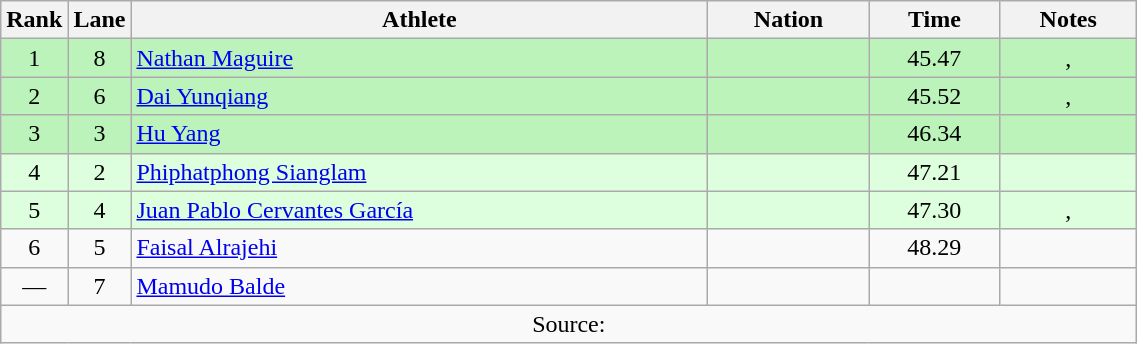<table class="wikitable sortable" style="text-align:center;width: 60%;">
<tr>
<th scope="col" style="width: 10px;">Rank</th>
<th scope="col" style="width: 10px;">Lane</th>
<th scope="col">Athlete</th>
<th scope="col">Nation</th>
<th scope="col">Time</th>
<th scope="col">Notes</th>
</tr>
<tr bgcolor=bbf3bb>
<td>1</td>
<td>8</td>
<td align=left><a href='#'>Nathan Maguire</a></td>
<td align=left></td>
<td>45.47</td>
<td>, </td>
</tr>
<tr bgcolor=bbf3bb>
<td>2</td>
<td>6</td>
<td align=left><a href='#'>Dai Yunqiang</a></td>
<td align=left></td>
<td>45.52</td>
<td>, </td>
</tr>
<tr bgcolor=bbf3bb>
<td>3</td>
<td>3</td>
<td align=left><a href='#'>Hu Yang</a></td>
<td align=left></td>
<td>46.34</td>
<td></td>
</tr>
<tr bgcolor=ddffdd>
<td>4</td>
<td>2</td>
<td align=left><a href='#'>Phiphatphong Sianglam</a></td>
<td align=left></td>
<td>47.21</td>
<td></td>
</tr>
<tr bgcolor=ddffdd>
<td>5</td>
<td>4</td>
<td align=left><a href='#'>Juan Pablo Cervantes García</a></td>
<td align=left></td>
<td>47.30</td>
<td>, </td>
</tr>
<tr>
<td>6</td>
<td>5</td>
<td align=left><a href='#'>Faisal Alrajehi</a></td>
<td align=left></td>
<td>48.29</td>
<td></td>
</tr>
<tr>
<td>—</td>
<td>7</td>
<td align=left><a href='#'>Mamudo Balde</a></td>
<td align=left></td>
<td></td>
<td></td>
</tr>
<tr class="sortbottom">
<td colspan="6">Source:</td>
</tr>
</table>
